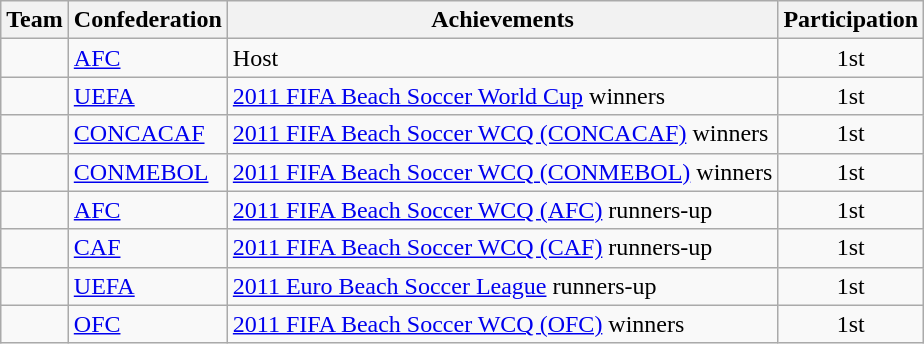<table class="wikitable">
<tr>
<th>Team</th>
<th>Confederation</th>
<th>Achievements</th>
<th>Participation</th>
</tr>
<tr>
<td></td>
<td><a href='#'>AFC</a></td>
<td>Host</td>
<td align=center>1st</td>
</tr>
<tr>
<td></td>
<td><a href='#'>UEFA</a></td>
<td><a href='#'>2011 FIFA Beach Soccer World Cup</a> winners</td>
<td align=center>1st</td>
</tr>
<tr>
<td></td>
<td><a href='#'>CONCACAF</a></td>
<td><a href='#'>2011 FIFA Beach Soccer WCQ (CONCACAF)</a> winners</td>
<td align=center>1st</td>
</tr>
<tr>
<td></td>
<td><a href='#'>CONMEBOL</a></td>
<td><a href='#'>2011 FIFA Beach Soccer WCQ (CONMEBOL)</a> winners</td>
<td align=center>1st</td>
</tr>
<tr>
<td></td>
<td><a href='#'>AFC</a></td>
<td><a href='#'>2011 FIFA Beach Soccer WCQ (AFC)</a> runners-up</td>
<td align=center>1st</td>
</tr>
<tr>
<td></td>
<td><a href='#'>CAF</a></td>
<td><a href='#'>2011 FIFA Beach Soccer WCQ (CAF)</a> runners-up</td>
<td align=center>1st</td>
</tr>
<tr>
<td></td>
<td><a href='#'>UEFA</a></td>
<td><a href='#'>2011 Euro Beach Soccer League</a> runners-up</td>
<td align=center>1st</td>
</tr>
<tr>
<td></td>
<td><a href='#'>OFC</a></td>
<td><a href='#'>2011 FIFA Beach Soccer WCQ (OFC)</a> winners</td>
<td align=center>1st</td>
</tr>
</table>
